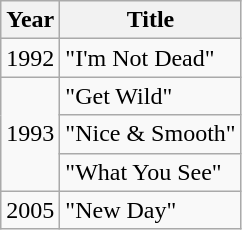<table class="wikitable">
<tr>
<th>Year</th>
<th>Title</th>
</tr>
<tr>
<td>1992</td>
<td>"I'm Not Dead"</td>
</tr>
<tr>
<td rowspan="3">1993</td>
<td>"Get Wild"</td>
</tr>
<tr>
<td>"Nice & Smooth"</td>
</tr>
<tr>
<td>"What You See"</td>
</tr>
<tr>
<td>2005</td>
<td>"New Day"</td>
</tr>
</table>
